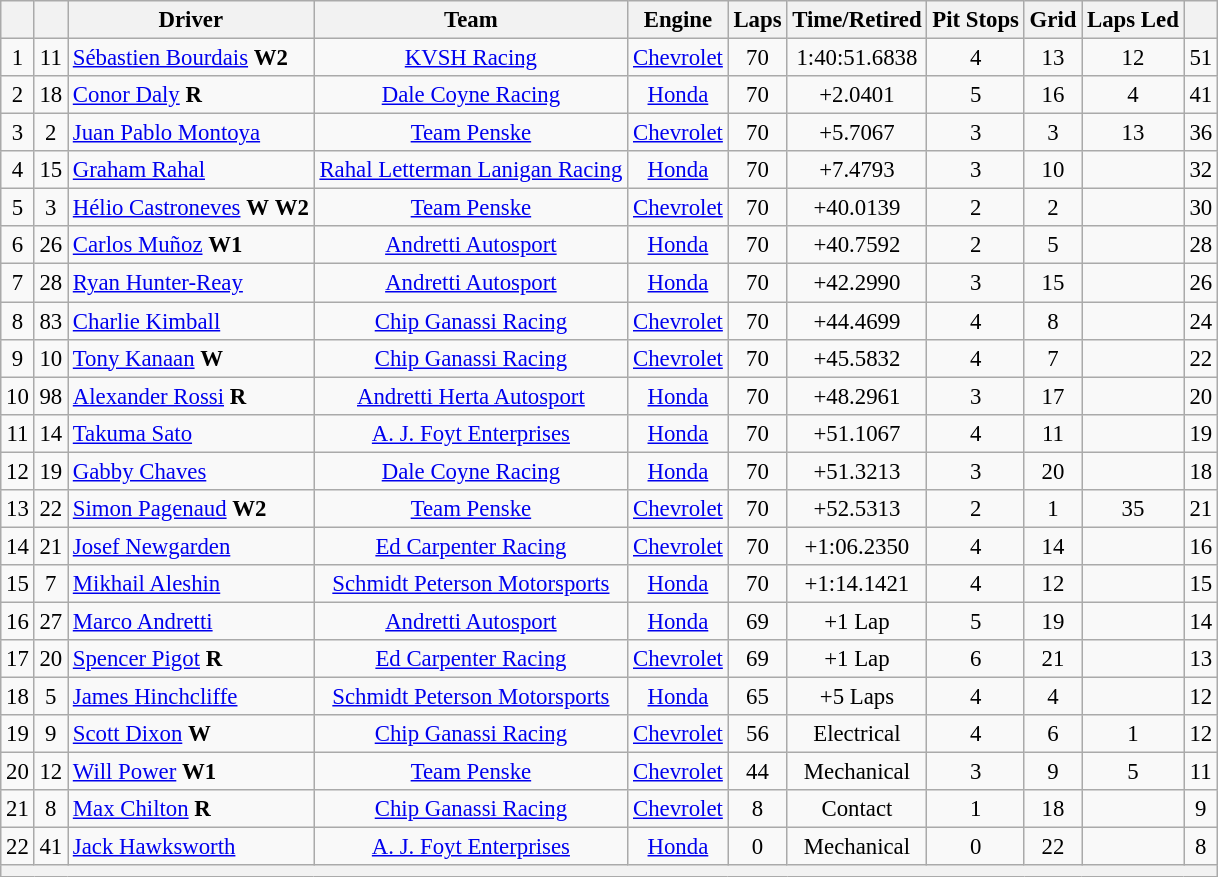<table class="wikitable" style="text-align:center; font-size: 95%;">
<tr>
<th></th>
<th></th>
<th>Driver</th>
<th>Team</th>
<th>Engine</th>
<th>Laps</th>
<th>Time/Retired</th>
<th>Pit Stops</th>
<th>Grid</th>
<th>Laps Led</th>
<th></th>
</tr>
<tr>
<td>1</td>
<td>11</td>
<td align="left"> <a href='#'>Sébastien Bourdais</a> <strong><span>W2</span></strong></td>
<td><a href='#'>KVSH Racing</a></td>
<td><a href='#'>Chevrolet</a></td>
<td>70</td>
<td>1:40:51.6838</td>
<td>4</td>
<td>13</td>
<td>12</td>
<td>51</td>
</tr>
<tr>
<td>2</td>
<td>18</td>
<td align="left"> <a href='#'>Conor Daly</a> <strong><span>R</span></strong></td>
<td><a href='#'>Dale Coyne Racing</a></td>
<td><a href='#'>Honda</a></td>
<td>70</td>
<td>+2.0401</td>
<td>5</td>
<td>16</td>
<td>4</td>
<td>41</td>
</tr>
<tr>
<td>3</td>
<td>2</td>
<td align="left"> <a href='#'>Juan Pablo Montoya</a></td>
<td><a href='#'>Team Penske</a></td>
<td><a href='#'>Chevrolet</a></td>
<td>70</td>
<td>+5.7067</td>
<td>3</td>
<td>3</td>
<td>13</td>
<td>36</td>
</tr>
<tr>
<td>4</td>
<td>15</td>
<td align="left"> <a href='#'>Graham Rahal</a></td>
<td><a href='#'>Rahal Letterman Lanigan Racing</a></td>
<td><a href='#'>Honda</a></td>
<td>70</td>
<td>+7.4793</td>
<td>3</td>
<td>10</td>
<td></td>
<td>32</td>
</tr>
<tr>
<td>5</td>
<td>3</td>
<td align="left"> <a href='#'>Hélio Castroneves</a> <strong><span>W</span></strong> <strong><span>W2</span></strong></td>
<td><a href='#'>Team Penske</a></td>
<td><a href='#'>Chevrolet</a></td>
<td>70</td>
<td>+40.0139</td>
<td>2</td>
<td>2</td>
<td></td>
<td>30</td>
</tr>
<tr>
<td>6</td>
<td>26</td>
<td align="left"> <a href='#'>Carlos Muñoz</a> <strong><span>W1</span></strong></td>
<td><a href='#'>Andretti Autosport</a></td>
<td><a href='#'>Honda</a></td>
<td>70</td>
<td>+40.7592</td>
<td>2</td>
<td>5</td>
<td></td>
<td>28</td>
</tr>
<tr>
<td>7</td>
<td>28</td>
<td align="left"> <a href='#'>Ryan Hunter-Reay</a></td>
<td><a href='#'>Andretti Autosport</a></td>
<td><a href='#'>Honda</a></td>
<td>70</td>
<td>+42.2990</td>
<td>3</td>
<td>15</td>
<td></td>
<td>26</td>
</tr>
<tr>
<td>8</td>
<td>83</td>
<td align="left"> <a href='#'>Charlie Kimball</a></td>
<td><a href='#'>Chip Ganassi Racing</a></td>
<td><a href='#'>Chevrolet</a></td>
<td>70</td>
<td>+44.4699</td>
<td>4</td>
<td>8</td>
<td></td>
<td>24</td>
</tr>
<tr>
<td>9</td>
<td>10</td>
<td align="left"> <a href='#'>Tony Kanaan</a> <strong><span>W</span></strong></td>
<td><a href='#'>Chip Ganassi Racing</a></td>
<td><a href='#'>Chevrolet</a></td>
<td>70</td>
<td>+45.5832</td>
<td>4</td>
<td>7</td>
<td></td>
<td>22</td>
</tr>
<tr>
<td>10</td>
<td>98</td>
<td align="left"> <a href='#'>Alexander Rossi</a> <strong><span>R</span></strong></td>
<td><a href='#'>Andretti Herta Autosport</a></td>
<td><a href='#'>Honda</a></td>
<td>70</td>
<td>+48.2961</td>
<td>3</td>
<td>17</td>
<td></td>
<td>20</td>
</tr>
<tr>
<td>11</td>
<td>14</td>
<td align="left"> <a href='#'>Takuma Sato</a></td>
<td><a href='#'>A. J. Foyt Enterprises</a></td>
<td><a href='#'>Honda</a></td>
<td>70</td>
<td>+51.1067</td>
<td>4</td>
<td>11</td>
<td></td>
<td>19</td>
</tr>
<tr>
<td>12</td>
<td>19</td>
<td align="left"> <a href='#'>Gabby Chaves</a></td>
<td><a href='#'>Dale Coyne Racing</a></td>
<td><a href='#'>Honda</a></td>
<td>70</td>
<td>+51.3213</td>
<td>3</td>
<td>20</td>
<td></td>
<td>18</td>
</tr>
<tr>
<td>13</td>
<td>22</td>
<td align="left"> <a href='#'>Simon Pagenaud</a> <strong><span>W2</span></strong></td>
<td><a href='#'>Team Penske</a></td>
<td><a href='#'>Chevrolet</a></td>
<td>70</td>
<td>+52.5313</td>
<td>2</td>
<td>1</td>
<td>35</td>
<td>21</td>
</tr>
<tr>
<td>14</td>
<td>21</td>
<td align="left"> <a href='#'>Josef Newgarden</a></td>
<td><a href='#'>Ed Carpenter Racing</a></td>
<td><a href='#'>Chevrolet</a></td>
<td>70</td>
<td>+1:06.2350</td>
<td>4</td>
<td>14</td>
<td></td>
<td>16</td>
</tr>
<tr>
<td>15</td>
<td>7</td>
<td align="left"> <a href='#'>Mikhail Aleshin</a></td>
<td><a href='#'>Schmidt Peterson Motorsports</a></td>
<td><a href='#'>Honda</a></td>
<td>70</td>
<td>+1:14.1421</td>
<td>4</td>
<td>12</td>
<td></td>
<td>15</td>
</tr>
<tr>
<td>16</td>
<td>27</td>
<td align="left"> <a href='#'>Marco Andretti</a></td>
<td><a href='#'>Andretti Autosport</a></td>
<td><a href='#'>Honda</a></td>
<td>69</td>
<td>+1 Lap</td>
<td>5</td>
<td>19</td>
<td></td>
<td>14</td>
</tr>
<tr>
<td>17</td>
<td>20</td>
<td align="left"> <a href='#'>Spencer Pigot</a> <strong><span>R</span></strong></td>
<td><a href='#'>Ed Carpenter Racing</a></td>
<td><a href='#'>Chevrolet</a></td>
<td>69</td>
<td>+1 Lap</td>
<td>6</td>
<td>21</td>
<td></td>
<td>13</td>
</tr>
<tr>
<td>18</td>
<td>5</td>
<td align="left"> <a href='#'>James Hinchcliffe</a></td>
<td><a href='#'>Schmidt Peterson Motorsports</a></td>
<td><a href='#'>Honda</a></td>
<td>65</td>
<td>+5 Laps</td>
<td>4</td>
<td>4</td>
<td></td>
<td>12</td>
</tr>
<tr>
<td>19</td>
<td>9</td>
<td align="left"> <a href='#'>Scott Dixon</a> <strong><span>W</span></strong></td>
<td><a href='#'>Chip Ganassi Racing</a></td>
<td><a href='#'>Chevrolet</a></td>
<td>56</td>
<td>Electrical</td>
<td>4</td>
<td>6</td>
<td>1</td>
<td>12</td>
</tr>
<tr>
<td>20</td>
<td>12</td>
<td align="left"> <a href='#'>Will Power</a> <strong><span>W1</span></strong></td>
<td><a href='#'>Team Penske</a></td>
<td><a href='#'>Chevrolet</a></td>
<td>44</td>
<td>Mechanical</td>
<td>3</td>
<td>9</td>
<td>5</td>
<td>11</td>
</tr>
<tr>
<td>21</td>
<td>8</td>
<td align="left"> <a href='#'>Max Chilton</a> <strong><span>R</span></strong></td>
<td><a href='#'>Chip Ganassi Racing</a></td>
<td><a href='#'>Chevrolet</a></td>
<td>8</td>
<td>Contact</td>
<td>1</td>
<td>18</td>
<td></td>
<td>9</td>
</tr>
<tr>
<td>22</td>
<td>41</td>
<td align="left"> <a href='#'>Jack Hawksworth</a></td>
<td><a href='#'>A. J. Foyt Enterprises</a></td>
<td><a href='#'>Honda</a></td>
<td>0</td>
<td>Mechanical</td>
<td>0</td>
<td>22</td>
<td></td>
<td>8</td>
</tr>
<tr>
<th colspan=11 align=center></th>
</tr>
</table>
